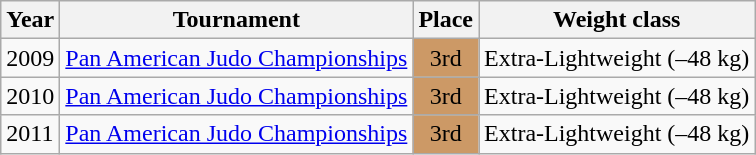<table class=wikitable>
<tr>
<th>Year</th>
<th>Tournament</th>
<th>Place</th>
<th>Weight class</th>
</tr>
<tr>
<td>2009</td>
<td><a href='#'>Pan American Judo Championships</a></td>
<td bgcolor="cc9966" align="center">3rd</td>
<td>Extra-Lightweight (–48 kg)</td>
</tr>
<tr>
<td>2010</td>
<td><a href='#'>Pan American Judo Championships</a></td>
<td bgcolor="cc9966" align="center">3rd</td>
<td>Extra-Lightweight (–48 kg)</td>
</tr>
<tr>
<td>2011</td>
<td><a href='#'>Pan American Judo Championships</a></td>
<td bgcolor="cc9966" align="center">3rd</td>
<td>Extra-Lightweight (–48 kg)</td>
</tr>
</table>
